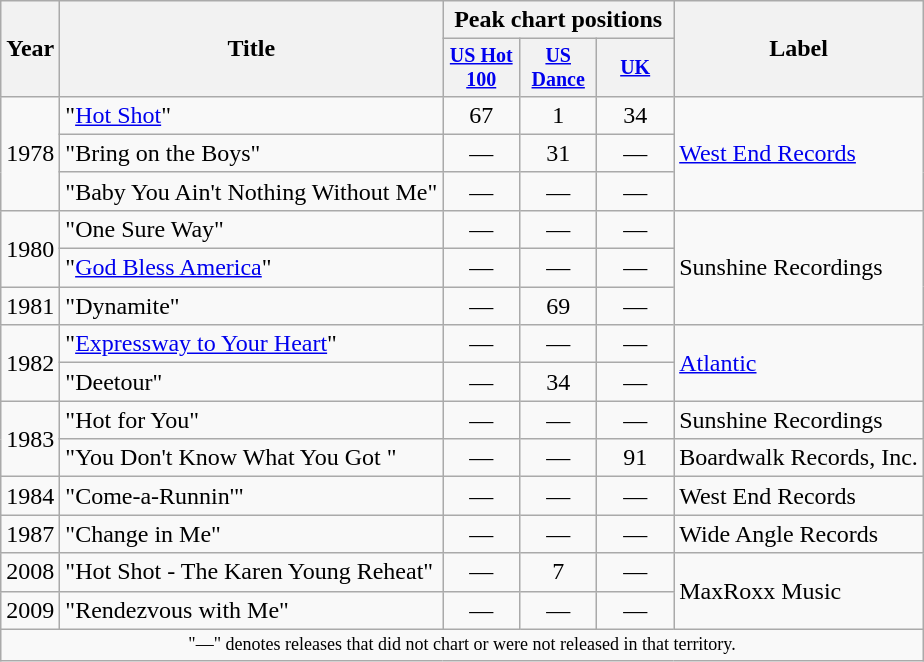<table class="wikitable">
<tr>
<th rowspan="2">Year</th>
<th rowspan="2">Title</th>
<th colspan="3">Peak chart positions</th>
<th rowspan="2">Label</th>
</tr>
<tr style="font-size:smaller;">
<th width="45"><a href='#'>US Hot 100</a><br></th>
<th width="45"><a href='#'>US Dance</a><br></th>
<th width="45"><a href='#'>UK</a><br></th>
</tr>
<tr>
<td rowspan="3">1978</td>
<td>"<a href='#'>Hot Shot</a>"</td>
<td align="center">67</td>
<td align="center">1</td>
<td align="center">34</td>
<td align="left" rowspan="3"><a href='#'>West End Records</a></td>
</tr>
<tr>
<td scope="row">"Bring on the Boys"</td>
<td align="center">—</td>
<td align="center">31</td>
<td align="center">—</td>
</tr>
<tr>
<td>"Baby You Ain't Nothing Without Me"</td>
<td align="center">—</td>
<td align="center">—</td>
<td align="center">—</td>
</tr>
<tr>
<td rowspan="2">1980</td>
<td>"One Sure Way"</td>
<td align="center">—</td>
<td align="center">—</td>
<td align="center">—</td>
<td rowspan="3">Sunshine Recordings</td>
</tr>
<tr>
<td>"<a href='#'>God Bless America</a>"</td>
<td align="center">—</td>
<td align="center">—</td>
<td align="center">—</td>
</tr>
<tr>
<td>1981</td>
<td>"Dynamite"</td>
<td align="center">—</td>
<td align="center">69</td>
<td align="center">—</td>
</tr>
<tr>
<td rowspan="2">1982</td>
<td>"<a href='#'>Expressway to Your Heart</a>"</td>
<td align="center">—</td>
<td align="center">—</td>
<td align="center">—</td>
<td rowspan="2"><a href='#'>Atlantic</a></td>
</tr>
<tr>
<td>"Deetour"</td>
<td align="center">—</td>
<td align="center">34</td>
<td align="center">—</td>
</tr>
<tr>
<td rowspan="2">1983</td>
<td>"Hot for You"</td>
<td align="center">—</td>
<td align="center">—</td>
<td align="center">—</td>
<td>Sunshine Recordings</td>
</tr>
<tr>
<td>"You Don't Know What You Got "</td>
<td align="center">—</td>
<td align="center">—</td>
<td align="center">91</td>
<td>Boardwalk Records, Inc.</td>
</tr>
<tr>
<td>1984</td>
<td>"Come-a-Runnin'"</td>
<td align="center">—</td>
<td align="center">—</td>
<td align="center">—</td>
<td align="left">West End Records</td>
</tr>
<tr>
<td>1987</td>
<td>"Change in Me"</td>
<td align="center">—</td>
<td align="center">—</td>
<td align="center">—</td>
<td>Wide Angle Records</td>
</tr>
<tr>
<td>2008</td>
<td>"Hot Shot - The Karen Young Reheat"</td>
<td align="center">—</td>
<td align="center">7</td>
<td align="center">—</td>
<td rowspan="2">MaxRoxx Music</td>
</tr>
<tr>
<td>2009</td>
<td>"Rendezvous with Me"</td>
<td align="center">—</td>
<td align="center">—</td>
<td align="center">—</td>
</tr>
<tr>
<td colspan="6" style="text-align:center; font-size:9pt;">"—" denotes releases that did not chart or were not released in that territory.</td>
</tr>
</table>
